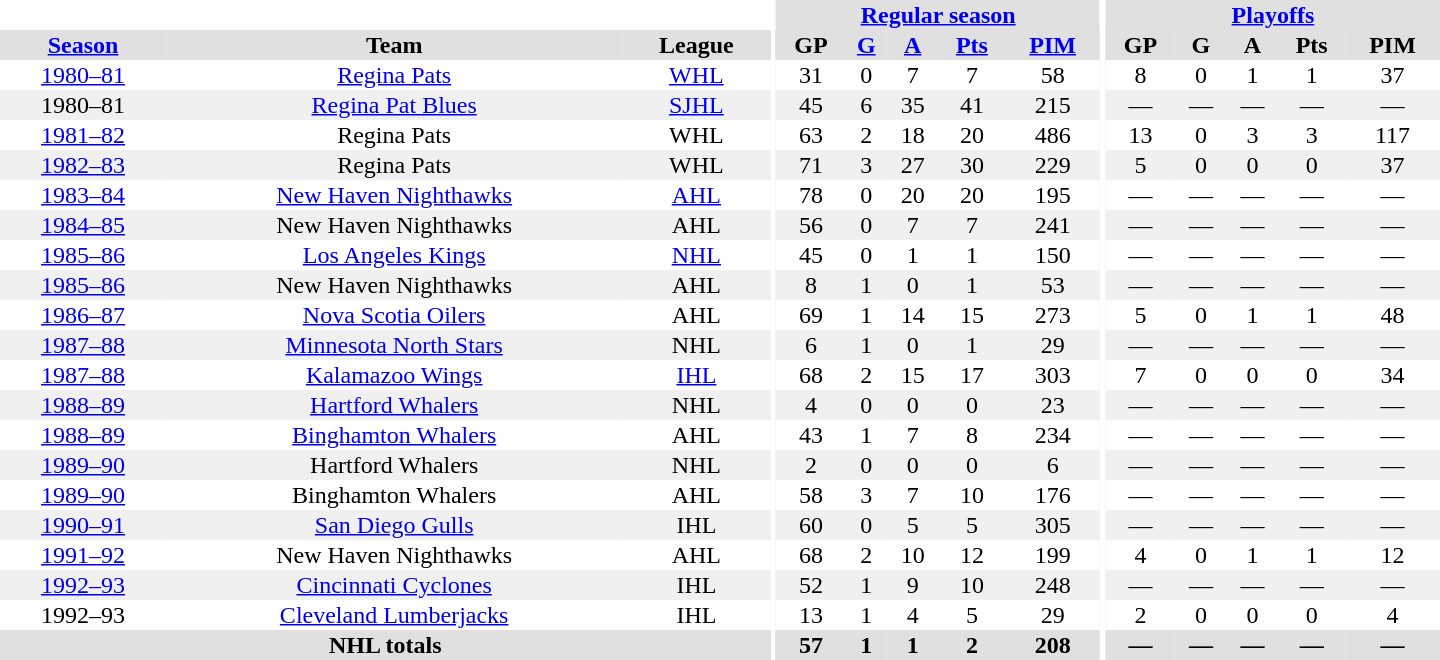<table border="0" cellpadding="1" cellspacing="0" style="text-align:center; width:60em">
<tr bgcolor="#e0e0e0">
<th colspan="3" bgcolor="#ffffff"></th>
<th rowspan="100" bgcolor="#ffffff"></th>
<th colspan="5"><a href='#'>Regular season</a></th>
<th rowspan="100" bgcolor="#ffffff"></th>
<th colspan="5"><a href='#'>Playoffs</a></th>
</tr>
<tr bgcolor="#e0e0e0">
<th><a href='#'>Season</a></th>
<th>Team</th>
<th>League</th>
<th>GP</th>
<th><a href='#'>G</a></th>
<th><a href='#'>A</a></th>
<th><a href='#'>Pts</a></th>
<th><a href='#'>PIM</a></th>
<th>GP</th>
<th>G</th>
<th>A</th>
<th>Pts</th>
<th>PIM</th>
</tr>
<tr>
<td><a href='#'>1980–81</a></td>
<td><a href='#'>Regina Pats</a></td>
<td><a href='#'>WHL</a></td>
<td>31</td>
<td>0</td>
<td>7</td>
<td>7</td>
<td>58</td>
<td>8</td>
<td>0</td>
<td>1</td>
<td>1</td>
<td>37</td>
</tr>
<tr bgcolor="#f0f0f0">
<td>1980–81</td>
<td><a href='#'>Regina Pat Blues</a></td>
<td><a href='#'>SJHL</a></td>
<td>45</td>
<td>6</td>
<td>35</td>
<td>41</td>
<td>215</td>
<td>—</td>
<td>—</td>
<td>—</td>
<td>—</td>
<td>—</td>
</tr>
<tr>
<td><a href='#'>1981–82</a></td>
<td>Regina Pats</td>
<td>WHL</td>
<td>63</td>
<td>2</td>
<td>18</td>
<td>20</td>
<td>486</td>
<td>13</td>
<td>0</td>
<td>3</td>
<td>3</td>
<td>117</td>
</tr>
<tr bgcolor="#f0f0f0">
<td><a href='#'>1982–83</a></td>
<td>Regina Pats</td>
<td>WHL</td>
<td>71</td>
<td>3</td>
<td>27</td>
<td>30</td>
<td>229</td>
<td>5</td>
<td>0</td>
<td>0</td>
<td>0</td>
<td>37</td>
</tr>
<tr>
<td><a href='#'>1983–84</a></td>
<td><a href='#'>New Haven Nighthawks</a></td>
<td><a href='#'>AHL</a></td>
<td>78</td>
<td>0</td>
<td>20</td>
<td>20</td>
<td>195</td>
<td>—</td>
<td>—</td>
<td>—</td>
<td>—</td>
<td>—</td>
</tr>
<tr bgcolor="#f0f0f0">
<td><a href='#'>1984–85</a></td>
<td>New Haven Nighthawks</td>
<td>AHL</td>
<td>56</td>
<td>0</td>
<td>7</td>
<td>7</td>
<td>241</td>
<td>—</td>
<td>—</td>
<td>—</td>
<td>—</td>
<td>—</td>
</tr>
<tr>
<td><a href='#'>1985–86</a></td>
<td><a href='#'>Los Angeles Kings</a></td>
<td><a href='#'>NHL</a></td>
<td>45</td>
<td>0</td>
<td>1</td>
<td>1</td>
<td>150</td>
<td>—</td>
<td>—</td>
<td>—</td>
<td>—</td>
<td>—</td>
</tr>
<tr bgcolor="#f0f0f0">
<td><a href='#'>1985–86</a></td>
<td>New Haven Nighthawks</td>
<td>AHL</td>
<td>8</td>
<td>1</td>
<td>0</td>
<td>1</td>
<td>53</td>
<td>—</td>
<td>—</td>
<td>—</td>
<td>—</td>
<td>—</td>
</tr>
<tr>
<td><a href='#'>1986–87</a></td>
<td><a href='#'>Nova Scotia Oilers</a></td>
<td>AHL</td>
<td>69</td>
<td>1</td>
<td>14</td>
<td>15</td>
<td>273</td>
<td>5</td>
<td>0</td>
<td>1</td>
<td>1</td>
<td>48</td>
</tr>
<tr bgcolor="#f0f0f0">
<td><a href='#'>1987–88</a></td>
<td><a href='#'>Minnesota North Stars</a></td>
<td>NHL</td>
<td>6</td>
<td>1</td>
<td>0</td>
<td>1</td>
<td>29</td>
<td>—</td>
<td>—</td>
<td>—</td>
<td>—</td>
<td>—</td>
</tr>
<tr>
<td><a href='#'>1987–88</a></td>
<td><a href='#'>Kalamazoo Wings</a></td>
<td><a href='#'>IHL</a></td>
<td>68</td>
<td>2</td>
<td>15</td>
<td>17</td>
<td>303</td>
<td>7</td>
<td>0</td>
<td>0</td>
<td>0</td>
<td>34</td>
</tr>
<tr bgcolor="#f0f0f0">
<td><a href='#'>1988–89</a></td>
<td><a href='#'>Hartford Whalers</a></td>
<td>NHL</td>
<td>4</td>
<td>0</td>
<td>0</td>
<td>0</td>
<td>23</td>
<td>—</td>
<td>—</td>
<td>—</td>
<td>—</td>
<td>—</td>
</tr>
<tr>
<td><a href='#'>1988–89</a></td>
<td><a href='#'>Binghamton Whalers</a></td>
<td>AHL</td>
<td>43</td>
<td>1</td>
<td>7</td>
<td>8</td>
<td>234</td>
<td>—</td>
<td>—</td>
<td>—</td>
<td>—</td>
<td>—</td>
</tr>
<tr bgcolor="#f0f0f0">
<td><a href='#'>1989–90</a></td>
<td>Hartford Whalers</td>
<td>NHL</td>
<td>2</td>
<td>0</td>
<td>0</td>
<td>0</td>
<td>6</td>
<td>—</td>
<td>—</td>
<td>—</td>
<td>—</td>
<td>—</td>
</tr>
<tr>
<td><a href='#'>1989–90</a></td>
<td>Binghamton Whalers</td>
<td>AHL</td>
<td>58</td>
<td>3</td>
<td>7</td>
<td>10</td>
<td>176</td>
<td>—</td>
<td>—</td>
<td>—</td>
<td>—</td>
<td>—</td>
</tr>
<tr bgcolor="#f0f0f0">
<td><a href='#'>1990–91</a></td>
<td><a href='#'>San Diego Gulls</a></td>
<td>IHL</td>
<td>60</td>
<td>0</td>
<td>5</td>
<td>5</td>
<td>305</td>
<td>—</td>
<td>—</td>
<td>—</td>
<td>—</td>
<td>—</td>
</tr>
<tr>
<td><a href='#'>1991–92</a></td>
<td>New Haven Nighthawks</td>
<td>AHL</td>
<td>68</td>
<td>2</td>
<td>10</td>
<td>12</td>
<td>199</td>
<td>4</td>
<td>0</td>
<td>1</td>
<td>1</td>
<td>12</td>
</tr>
<tr bgcolor="#f0f0f0">
<td><a href='#'>1992–93</a></td>
<td><a href='#'>Cincinnati Cyclones</a></td>
<td>IHL</td>
<td>52</td>
<td>1</td>
<td>9</td>
<td>10</td>
<td>248</td>
<td>—</td>
<td>—</td>
<td>—</td>
<td>—</td>
<td>—</td>
</tr>
<tr>
<td>1992–93</td>
<td><a href='#'>Cleveland Lumberjacks</a></td>
<td>IHL</td>
<td>13</td>
<td>1</td>
<td>4</td>
<td>5</td>
<td>29</td>
<td>2</td>
<td>0</td>
<td>0</td>
<td>0</td>
<td>4</td>
</tr>
<tr bgcolor="#e0e0e0">
<th colspan="3">NHL totals</th>
<th>57</th>
<th>1</th>
<th>1</th>
<th>2</th>
<th>208</th>
<th>—</th>
<th>—</th>
<th>—</th>
<th>—</th>
<th>—</th>
</tr>
</table>
